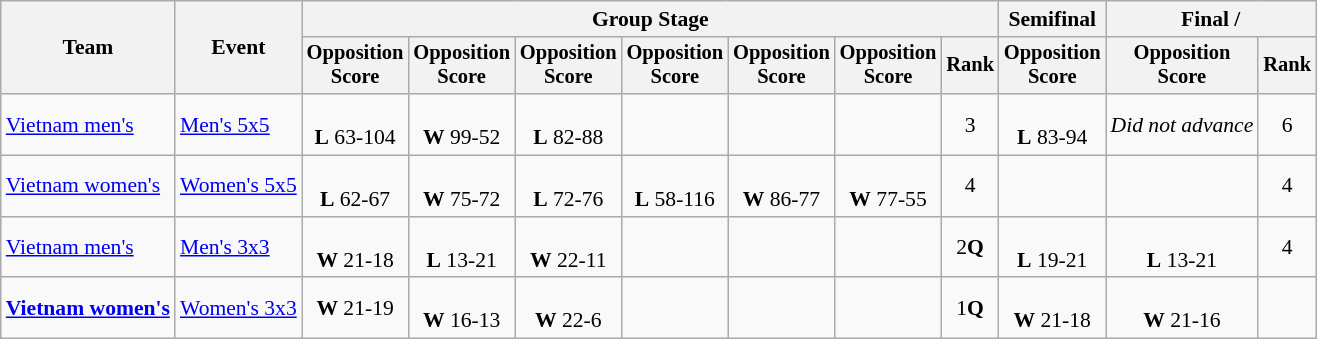<table class="wikitable" style="font-size:90%">
<tr>
<th rowspan=2>Team</th>
<th rowspan=2>Event</th>
<th colspan="7">Group Stage</th>
<th>Semifinal</th>
<th colspan=2>Final / </th>
</tr>
<tr style="font-size:95%">
<th>Opposition<br>Score</th>
<th>Opposition<br>Score</th>
<th>Opposition<br>Score</th>
<th>Opposition<br>Score</th>
<th>Opposition<br>Score</th>
<th>Opposition<br>Score</th>
<th>Rank</th>
<th>Opposition<br>Score</th>
<th>Opposition<br>Score</th>
<th>Rank</th>
</tr>
<tr align=center>
<td align=left><a href='#'>Vietnam men's</a></td>
<td align="left"><a href='#'>Men's 5x5</a></td>
<td><br><strong>L</strong> 63-104</td>
<td><br><strong>W</strong> 99-52</td>
<td><br><strong>L</strong> 82-88</td>
<td></td>
<td></td>
<td></td>
<td>3</td>
<td><br><strong>L</strong> 83-94</td>
<td><em>Did not advance</em></td>
<td>6</td>
</tr>
<tr align=center>
<td align=left><a href='#'>Vietnam women's</a></td>
<td align="left"><a href='#'>Women's 5x5</a></td>
<td><br> <strong>L</strong> 62-67</td>
<td><br> <strong>W</strong> 75-72</td>
<td><br> <strong>L</strong> 72-76</td>
<td><br> <strong>L</strong> 58-116</td>
<td><br> <strong>W</strong> 86-77</td>
<td><br> <strong>W</strong> 77-55</td>
<td>4</td>
<td></td>
<td></td>
<td>4</td>
</tr>
<tr align=center>
<td align=left><a href='#'>Vietnam men's</a></td>
<td align="left"><a href='#'>Men's 3x3</a></td>
<td><br> <strong>W</strong> 21-18</td>
<td><br> <strong>L</strong> 13-21</td>
<td><br> <strong>W</strong> 22-11</td>
<td></td>
<td></td>
<td></td>
<td>2<strong>Q</strong></td>
<td><br> <strong>L</strong> 19-21</td>
<td><br> <strong>L</strong> 13-21</td>
<td>4</td>
</tr>
<tr align=center>
<td align=left><strong><a href='#'>Vietnam women's</a></strong></td>
<td align="left"><a href='#'>Women's 3x3</a></td>
<td> <strong>W</strong> 21-19</td>
<td><br> <strong>W</strong> 16-13</td>
<td><br> <strong>W</strong> 22-6</td>
<td></td>
<td></td>
<td></td>
<td>1<strong>Q</strong></td>
<td><br> <strong>W</strong> 21-18</td>
<td><br> <strong>W</strong> 21-16</td>
<td></td>
</tr>
</table>
